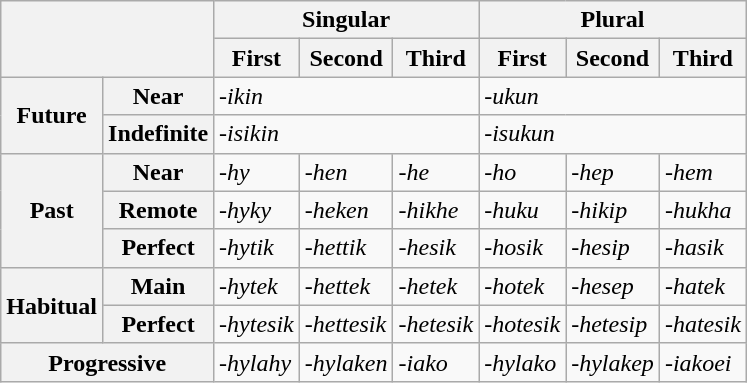<table class="wikitable">
<tr>
<th colspan="2" rowspan="2"></th>
<th colspan="3">Singular</th>
<th colspan="3">Plural</th>
</tr>
<tr>
<th>First</th>
<th>Second</th>
<th>Third</th>
<th>First</th>
<th>Second</th>
<th>Third</th>
</tr>
<tr>
<th rowspan="2">Future</th>
<th>Near</th>
<td colspan="3"><em>-ikin</em></td>
<td colspan="3"><em>-ukun</em></td>
</tr>
<tr>
<th>Indefinite</th>
<td colspan="3"><em>-isikin</em></td>
<td colspan="3"><em>-isukun</em></td>
</tr>
<tr>
<th rowspan="3">Past</th>
<th>Near</th>
<td><em>-hy</em></td>
<td><em>-hen</em></td>
<td><em>-he</em></td>
<td><em>-ho</em></td>
<td><em>-hep</em></td>
<td><em>-hem</em></td>
</tr>
<tr>
<th>Remote</th>
<td><em>-hyky</em></td>
<td><em>-heken</em></td>
<td><em>-hikhe</em></td>
<td><em>-huku</em></td>
<td><em>-hikip</em></td>
<td><em>-hukha</em></td>
</tr>
<tr>
<th>Perfect</th>
<td><em>-hytik</em></td>
<td><em>-hettik</em></td>
<td><em>-hesik</em></td>
<td><em>-hosik</em></td>
<td><em>-hesip</em></td>
<td><em>-hasik</em></td>
</tr>
<tr>
<th rowspan="2">Habitual</th>
<th>Main</th>
<td><em>-hytek</em></td>
<td><em>-hettek</em></td>
<td><em>-hetek</em></td>
<td><em>-hotek</em></td>
<td><em>-hesep</em></td>
<td><em>-hatek</em></td>
</tr>
<tr>
<th>Perfect</th>
<td><em>-hytesik</em></td>
<td><em>-hettesik</em></td>
<td><em>-hetesik</em></td>
<td><em>-hotesik</em></td>
<td><em>-hetesip</em></td>
<td><em>-hatesik</em></td>
</tr>
<tr>
<th colspan="2">Progressive</th>
<td><em>-hylahy</em></td>
<td><em>-hylaken</em></td>
<td><em>-iako</em></td>
<td><em>-hylako</em></td>
<td><em>-hylakep</em></td>
<td><em>-iakoei</em></td>
</tr>
</table>
